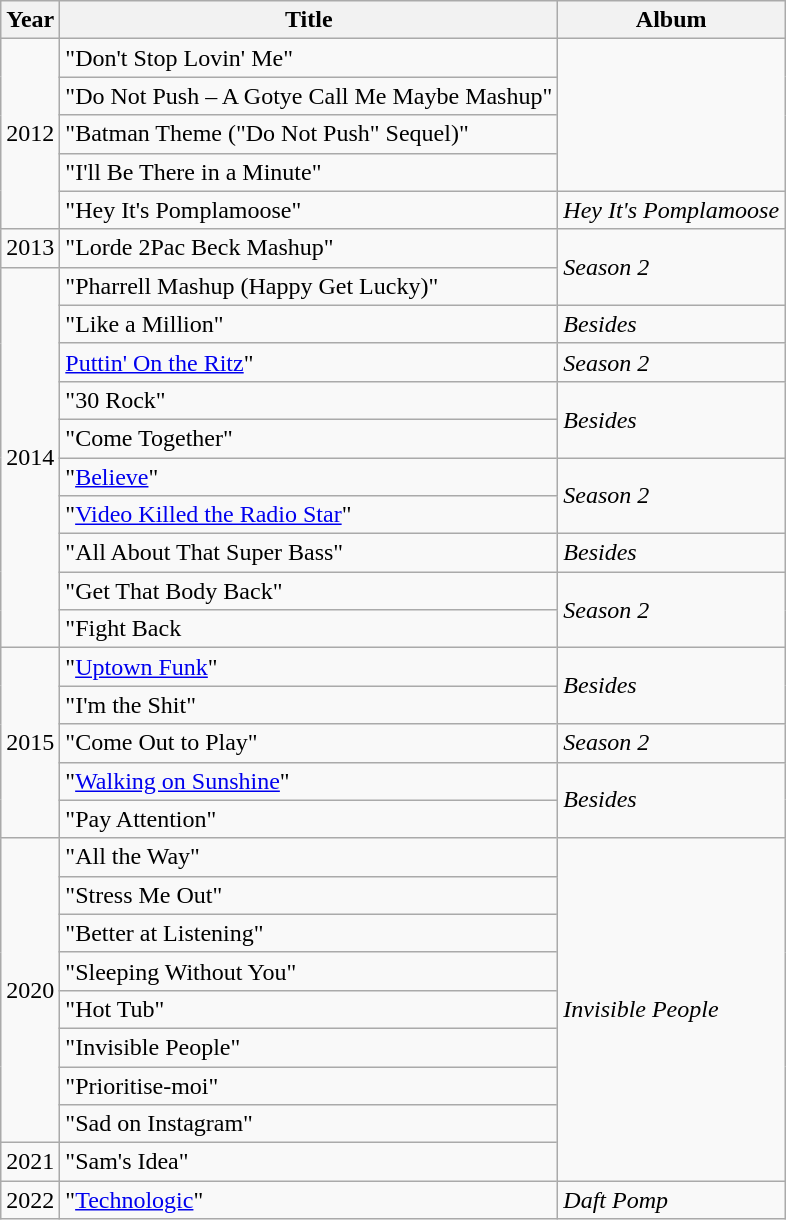<table class="wikitable">
<tr>
<th>Year</th>
<th>Title</th>
<th>Album</th>
</tr>
<tr>
<td rowspan=5>2012</td>
<td>"Don't Stop Lovin' Me"</td>
<td rowspan=4></td>
</tr>
<tr>
<td>"Do Not Push – A Gotye Call Me Maybe Mashup"</td>
</tr>
<tr>
<td>"Batman Theme ("Do Not Push" Sequel)"</td>
</tr>
<tr>
<td>"I'll Be There in a Minute"</td>
</tr>
<tr>
<td>"Hey It's Pomplamoose"</td>
<td><em>Hey It's Pomplamoose</em></td>
</tr>
<tr>
<td>2013</td>
<td>"Lorde 2Pac Beck Mashup"</td>
<td rowspan=2><em>Season 2</em></td>
</tr>
<tr>
<td rowspan=10>2014</td>
<td>"Pharrell Mashup (Happy Get Lucky)"</td>
</tr>
<tr>
<td>"Like a Million"</td>
<td><em>Besides</em></td>
</tr>
<tr>
<td><a href='#'>Puttin' On the Ritz</a>"</td>
<td><em>Season 2</em></td>
</tr>
<tr>
<td>"30 Rock"</td>
<td rowspan=2><em>Besides</em></td>
</tr>
<tr>
<td>"Come Together"</td>
</tr>
<tr>
<td>"<a href='#'>Believe</a>"</td>
<td rowspan=2><em>Season 2</em></td>
</tr>
<tr>
<td>"<a href='#'>Video Killed the Radio Star</a>"</td>
</tr>
<tr>
<td>"All About That Super Bass"</td>
<td><em>Besides</em></td>
</tr>
<tr>
<td>"Get That Body Back"</td>
<td rowspan=2><em>Season 2</em></td>
</tr>
<tr>
<td>"Fight Back</td>
</tr>
<tr>
<td rowspan=5>2015</td>
<td>"<a href='#'>Uptown Funk</a>"</td>
<td rowspan=2><em>Besides</em></td>
</tr>
<tr>
<td>"I'm the Shit"</td>
</tr>
<tr>
<td>"Come Out to Play"</td>
<td><em>Season 2</em></td>
</tr>
<tr>
<td>"<a href='#'>Walking on Sunshine</a>"</td>
<td rowspan=2><em>Besides</em></td>
</tr>
<tr>
<td>"Pay Attention"</td>
</tr>
<tr>
<td rowspan=8>2020</td>
<td>"All the Way"</td>
<td rowspan=9><em>Invisible People</em></td>
</tr>
<tr>
<td>"Stress Me Out"</td>
</tr>
<tr>
<td>"Better at Listening"</td>
</tr>
<tr>
<td>"Sleeping Without You"</td>
</tr>
<tr>
<td>"Hot Tub"</td>
</tr>
<tr>
<td>"Invisible People"</td>
</tr>
<tr>
<td>"Prioritise-moi"</td>
</tr>
<tr>
<td>"Sad on Instagram"</td>
</tr>
<tr>
<td>2021</td>
<td>"Sam's Idea"</td>
</tr>
<tr>
<td>2022</td>
<td>"<a href='#'>Technologic</a>"</td>
<td><em>Daft Pomp</em></td>
</tr>
</table>
